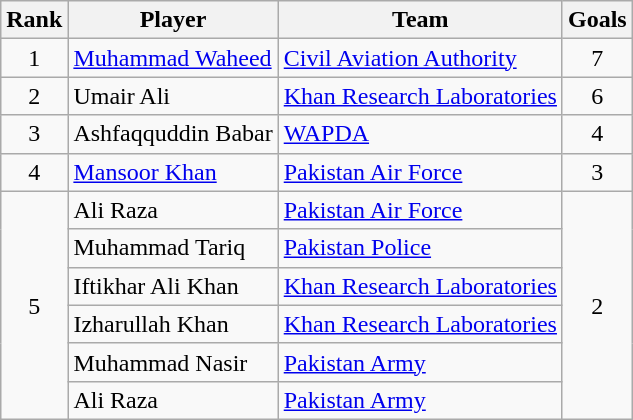<table class="wikitable" style="text-align:center">
<tr>
<th>Rank</th>
<th>Player</th>
<th>Team</th>
<th>Goals</th>
</tr>
<tr>
<td>1</td>
<td align=left><a href='#'>Muhammad Waheed</a></td>
<td align=left><a href='#'>Civil Aviation Authority</a></td>
<td>7</td>
</tr>
<tr>
<td>2</td>
<td align=left>Umair Ali</td>
<td align=left><a href='#'>Khan Research Laboratories</a></td>
<td>6</td>
</tr>
<tr>
<td>3</td>
<td align=left>Ashfaqquddin Babar</td>
<td align=left><a href='#'>WAPDA</a></td>
<td>4</td>
</tr>
<tr>
<td>4</td>
<td align=left><a href='#'>Mansoor Khan</a></td>
<td align=left><a href='#'>Pakistan Air Force</a></td>
<td>3</td>
</tr>
<tr>
<td rowspan="8">5</td>
<td align=left>Ali Raza</td>
<td align=left><a href='#'>Pakistan Air Force</a></td>
<td rowspan="8">2</td>
</tr>
<tr>
<td align=left>Muhammad Tariq</td>
<td align=left><a href='#'>Pakistan Police</a></td>
</tr>
<tr>
<td align=left>Iftikhar Ali Khan</td>
<td align=left><a href='#'>Khan Research Laboratories</a></td>
</tr>
<tr>
<td align=left>Izharullah Khan</td>
<td align=left><a href='#'>Khan Research Laboratories</a></td>
</tr>
<tr>
<td align=left>Muhammad Nasir</td>
<td align=left><a href='#'>Pakistan Army</a></td>
</tr>
<tr>
<td align=left>Ali Raza</td>
<td align=left><a href='#'>Pakistan Army</a></td>
</tr>
</table>
